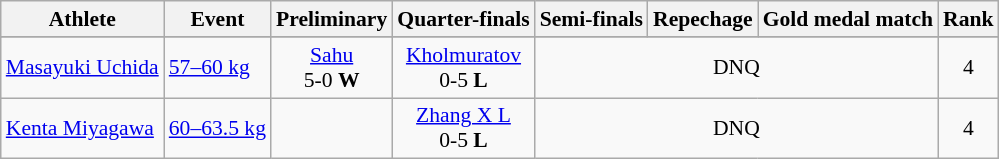<table class="wikitable" style="font-size:90%">
<tr>
<th>Athlete</th>
<th>Event</th>
<th>Preliminary</th>
<th>Quarter-finals</th>
<th>Semi-finals</th>
<th>Repechage</th>
<th>Gold medal match</th>
<th>Rank</th>
</tr>
<tr style="font-size:95%">
</tr>
<tr align=center>
<td align=left><a href='#'>Masayuki Uchida</a></td>
<td align=left><a href='#'>57–60 kg</a></td>
<td> <a href='#'>Sahu</a><br>5-0 <strong>W</strong></td>
<td> <a href='#'>Kholmuratov</a><br>0-5 <strong>L</strong></td>
<td colspan=3>DNQ</td>
<td>4</td>
</tr>
<tr align=center>
<td align=left><a href='#'>Kenta Miyagawa</a></td>
<td align=left><a href='#'>60–63.5 kg</a></td>
<td></td>
<td> <a href='#'>Zhang X L</a><br>0-5 <strong>L</strong></td>
<td colspan=3>DNQ</td>
<td>4</td>
</tr>
</table>
